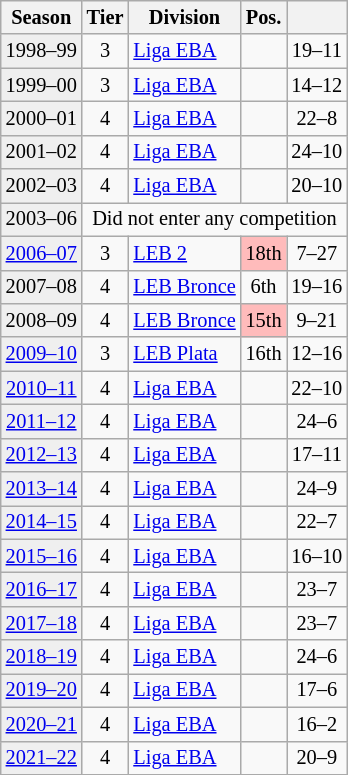<table class="wikitable" style="font-size:85%; text-align:center">
<tr>
<th>Season</th>
<th>Tier</th>
<th>Division</th>
<th>Pos.</th>
<th></th>
</tr>
<tr>
<td bgcolor=#efefef>1998–99</td>
<td>3</td>
<td align=left><a href='#'>Liga EBA</a></td>
<td></td>
<td>19–11</td>
</tr>
<tr>
<td bgcolor=#efefef>1999–00</td>
<td>3</td>
<td align=left><a href='#'>Liga EBA</a></td>
<td></td>
<td>14–12</td>
</tr>
<tr>
<td bgcolor=#efefef>2000–01</td>
<td>4</td>
<td align=left><a href='#'>Liga EBA</a></td>
<td></td>
<td>22–8</td>
</tr>
<tr>
<td bgcolor=#efefef>2001–02</td>
<td>4</td>
<td align=left><a href='#'>Liga EBA</a></td>
<td></td>
<td>24–10</td>
</tr>
<tr>
<td bgcolor=#efefef>2002–03</td>
<td>4</td>
<td align=left><a href='#'>Liga EBA</a></td>
<td></td>
<td>20–10</td>
</tr>
<tr>
<td bgcolor=#efefef>2003–06</td>
<td colspan=6>Did not enter any competition</td>
</tr>
<tr>
<td bgcolor=#efefef><a href='#'>2006–07</a></td>
<td>3</td>
<td align=left><a href='#'>LEB 2</a></td>
<td bgcolor=#FFBBBB>18th</td>
<td>7–27</td>
</tr>
<tr>
<td bgcolor=#efefef>2007–08</td>
<td>4</td>
<td align=left><a href='#'>LEB Bronce</a></td>
<td>6th</td>
<td>19–16</td>
</tr>
<tr>
<td bgcolor=#efefef>2008–09</td>
<td>4</td>
<td align=left><a href='#'>LEB Bronce</a></td>
<td bgcolor=#FFBBBB>15th</td>
<td>9–21</td>
</tr>
<tr>
<td bgcolor=#efefef><a href='#'>2009–10</a></td>
<td>3</td>
<td align=left><a href='#'>LEB Plata</a></td>
<td>16th</td>
<td>12–16</td>
</tr>
<tr>
<td bgcolor=#efefef><a href='#'>2010–11</a></td>
<td>4</td>
<td align=left><a href='#'>Liga EBA</a></td>
<td></td>
<td>22–10</td>
</tr>
<tr>
<td bgcolor=#efefef><a href='#'>2011–12</a></td>
<td>4</td>
<td align=left><a href='#'>Liga EBA</a></td>
<td></td>
<td>24–6</td>
</tr>
<tr>
<td bgcolor=#efefef><a href='#'>2012–13</a></td>
<td>4</td>
<td align=left><a href='#'>Liga EBA</a></td>
<td></td>
<td>17–11</td>
</tr>
<tr>
<td bgcolor=#efefef><a href='#'>2013–14</a></td>
<td>4</td>
<td align=left><a href='#'>Liga EBA</a></td>
<td></td>
<td>24–9</td>
</tr>
<tr>
<td bgcolor=#efefef><a href='#'>2014–15</a></td>
<td>4</td>
<td align=left><a href='#'>Liga EBA</a></td>
<td></td>
<td>22–7</td>
</tr>
<tr>
<td bgcolor=#efefef><a href='#'>2015–16</a></td>
<td>4</td>
<td align=left><a href='#'>Liga EBA</a></td>
<td></td>
<td>16–10</td>
</tr>
<tr>
<td bgcolor=#efefef><a href='#'>2016–17</a></td>
<td>4</td>
<td align=left><a href='#'>Liga EBA</a></td>
<td></td>
<td>23–7</td>
</tr>
<tr>
<td bgcolor=#efefef><a href='#'>2017–18</a></td>
<td>4</td>
<td align=left><a href='#'>Liga EBA</a></td>
<td></td>
<td>23–7</td>
</tr>
<tr>
<td bgcolor=#efefef><a href='#'>2018–19</a></td>
<td>4</td>
<td align=left><a href='#'>Liga EBA</a></td>
<td></td>
<td>24–6</td>
</tr>
<tr>
<td bgcolor=#efefef><a href='#'>2019–20</a></td>
<td>4</td>
<td align=left><a href='#'>Liga EBA</a></td>
<td></td>
<td>17–6</td>
</tr>
<tr>
<td bgcolor=#efefef><a href='#'>2020–21</a></td>
<td>4</td>
<td align=left><a href='#'>Liga EBA</a></td>
<td></td>
<td>16–2</td>
</tr>
<tr>
<td bgcolor=#efefef><a href='#'>2021–22</a></td>
<td>4</td>
<td align=left><a href='#'>Liga EBA</a></td>
<td></td>
<td>20–9</td>
</tr>
<tr>
</tr>
</table>
